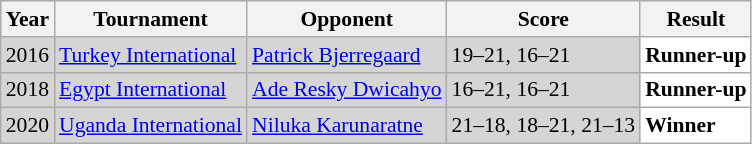<table class="sortable wikitable" style="font-size: 90%;">
<tr>
<th>Year</th>
<th>Tournament</th>
<th>Opponent</th>
<th>Score</th>
<th>Result</th>
</tr>
<tr style="background:#D5D5D5">
<td align="center">2016</td>
<td align="left"><a href='#'>Turkey International</a></td>
<td align="left"> <a href='#'>Patrick Bjerregaard</a></td>
<td align="left">19–21, 16–21</td>
<td style="text-align:left; background:white"> <strong>Runner-up</strong></td>
</tr>
<tr style="background:#D5D5D5">
<td align="center">2018</td>
<td align="left"><a href='#'>Egypt International</a></td>
<td align="left"> <a href='#'>Ade Resky Dwicahyo</a></td>
<td align="left">16–21, 16–21</td>
<td style="text-align:left; background:white"> <strong>Runner-up</strong></td>
</tr>
<tr style="background:#D5D5D5">
<td align="center">2020</td>
<td align="left"><a href='#'>Uganda International</a></td>
<td align="left"> <a href='#'>Niluka Karunaratne</a></td>
<td align="left">21–18, 18–21, 21–13</td>
<td style="text-align:left; background:white"> <strong>Winner</strong></td>
</tr>
</table>
